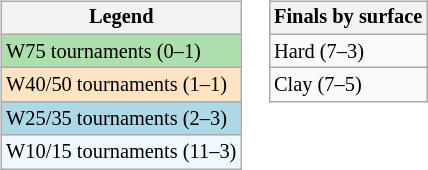<table>
<tr valign=top>
<td><br><table class=wikitable style="font-size:85%">
<tr>
<th>Legend</th>
</tr>
<tr style="background:#addfad">
<td>W75 tournaments (0–1)</td>
</tr>
<tr style="background:#ffe4c4;">
<td>W40/50 tournaments (1–1)</td>
</tr>
<tr style="background:lightblue;">
<td>W25/35 tournaments (2–3)</td>
</tr>
<tr style="background:#f0f8ff;">
<td>W10/15 tournaments (11–3)</td>
</tr>
</table>
</td>
<td><br><table class=wikitable style="font-size:85%">
<tr>
<th>Finals by surface</th>
</tr>
<tr>
<td>Hard (7–3)</td>
</tr>
<tr>
<td>Clay (7–5)</td>
</tr>
</table>
</td>
</tr>
</table>
